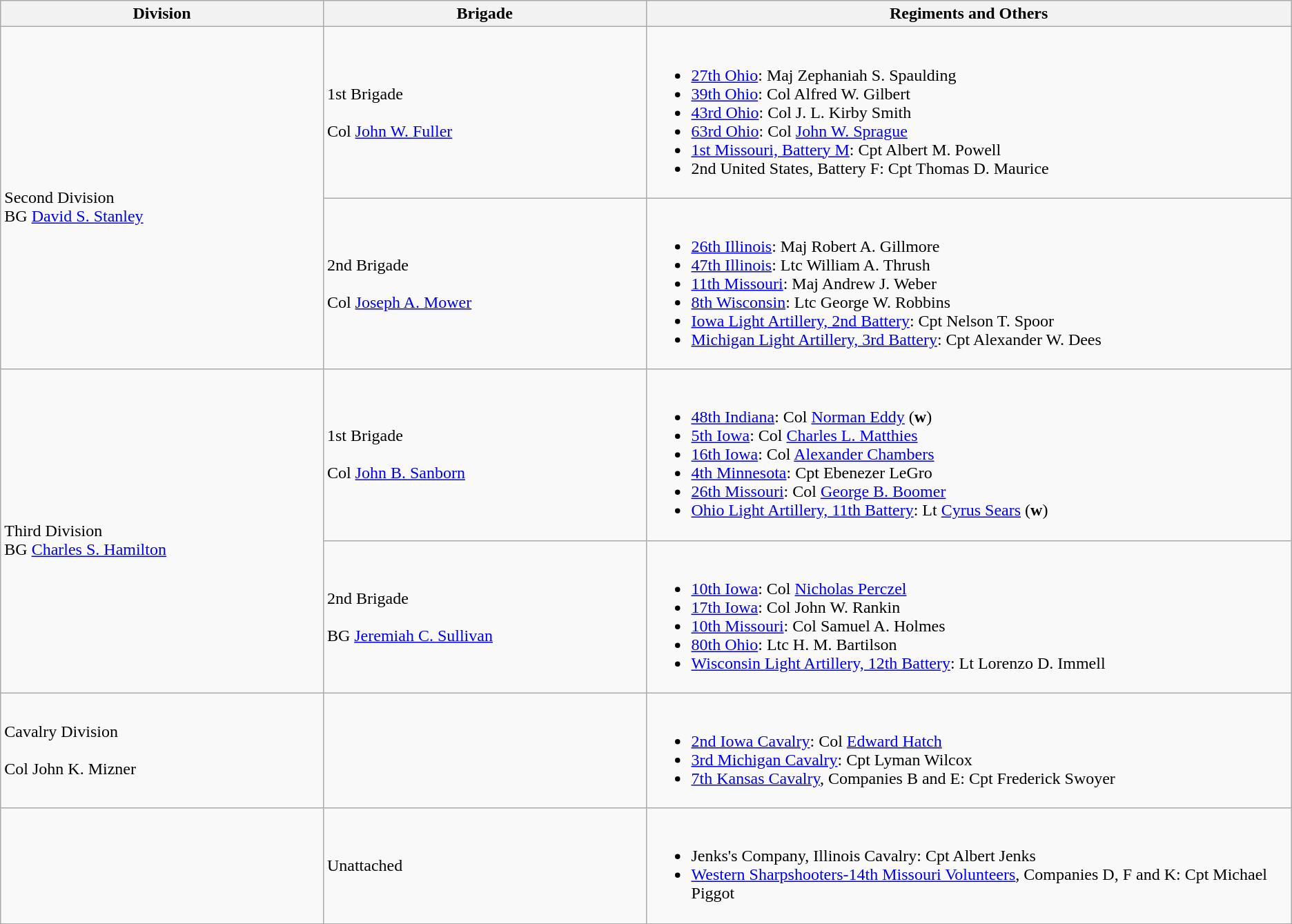<table class="wikitable">
<tr>
<th width=25%>Division</th>
<th width=25%>Brigade</th>
<th>Regiments and Others</th>
</tr>
<tr>
<td rowspan=2><br>Second Division
<br>
BG <a href='#'>David S. Stanley</a></td>
<td>1st Brigade<br><br>
Col <a href='#'>John W. Fuller</a></td>
<td><br><ul><li><a href='#'>27th Ohio</a>: Maj Zephaniah S. Spaulding</li><li><a href='#'>39th Ohio</a>: Col Alfred W. Gilbert</li><li><a href='#'>43rd Ohio</a>: Col J. L. Kirby Smith</li><li><a href='#'>63rd Ohio</a>: Col <a href='#'>John W. Sprague</a></li><li><a href='#'>1st Missouri, Battery M</a>: Cpt Albert M. Powell</li><li>2nd United States, Battery F: Cpt Thomas D. Maurice</li></ul></td>
</tr>
<tr>
<td>2nd Brigade<br><br>
Col <a href='#'>Joseph A. Mower</a></td>
<td><br><ul><li><a href='#'>26th Illinois</a>: Maj Robert A. Gillmore</li><li><a href='#'>47th Illinois</a>: Ltc William A. Thrush</li><li><a href='#'>11th Missouri</a>: Maj Andrew J. Weber</li><li><a href='#'>8th Wisconsin</a>: Ltc George W. Robbins</li><li><a href='#'>Iowa Light Artillery, 2nd Battery</a>: Cpt Nelson T. Spoor</li><li><a href='#'>Michigan Light Artillery, 3rd Battery</a>: Cpt Alexander W. Dees</li></ul></td>
</tr>
<tr>
<td rowspan=2><br>Third Division
<br>
BG <a href='#'>Charles S. Hamilton</a></td>
<td>1st Brigade<br><br>
Col <a href='#'>John B. Sanborn</a></td>
<td><br><ul><li><a href='#'>48th Indiana</a>: Col <a href='#'>Norman Eddy</a> (<strong>w</strong>)</li><li><a href='#'>5th Iowa</a>: Col <a href='#'>Charles L. Matthies</a></li><li><a href='#'>16th Iowa</a>: Col <a href='#'>Alexander Chambers</a></li><li><a href='#'>4th Minnesota</a>: Cpt Ebenezer LeGro</li><li><a href='#'>26th Missouri</a>: Col <a href='#'>George B. Boomer</a></li><li><a href='#'>Ohio Light Artillery, 11th Battery</a>: Lt <a href='#'>Cyrus Sears</a> (<strong>w</strong>)</li></ul></td>
</tr>
<tr>
<td>2nd Brigade<br><br>
BG <a href='#'>Jeremiah C. Sullivan</a></td>
<td><br><ul><li><a href='#'>10th Iowa</a>: Col <a href='#'>Nicholas Perczel</a></li><li><a href='#'>17th Iowa</a>: Col John W. Rankin</li><li><a href='#'>10th Missouri</a>: Col Samuel A. Holmes</li><li><a href='#'>80th Ohio</a>: Ltc H. M. Bartilson</li><li><a href='#'>Wisconsin Light Artillery, 12th Battery</a>: Lt Lorenzo D. Immell</li></ul></td>
</tr>
<tr>
<td>Cavalry Division<br><br>
Col John K. Mizner</td>
<td></td>
<td><br><ul><li><a href='#'>2nd Iowa Cavalry</a>: Col <a href='#'>Edward Hatch</a></li><li><a href='#'>3rd Michigan Cavalry</a>: Cpt Lyman Wilcox</li><li><a href='#'>7th Kansas Cavalry</a>, Companies B and E: Cpt Frederick Swoyer</li></ul></td>
</tr>
<tr>
<td></td>
<td>Unattached</td>
<td><br><ul><li>Jenks's Company, Illinois Cavalry: Cpt Albert Jenks</li><li><a href='#'>Western Sharpshooters-14th Missouri Volunteers</a>, Companies D, F and K: Cpt Michael Piggot</li></ul></td>
</tr>
</table>
